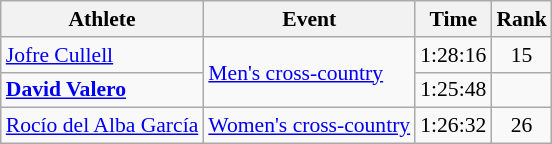<table class="wikitable" style="font-size:90%">
<tr>
<th>Athlete</th>
<th>Event</th>
<th>Time</th>
<th>Rank</th>
</tr>
<tr align=center>
<td align=left><a href='#'>Jofre Cullell</a></td>
<td align=left rowspan=2><a href='#'>Men's cross-country</a></td>
<td>1:28:16</td>
<td>15</td>
</tr>
<tr align=center>
<td align=left><strong><a href='#'>David Valero</a></strong></td>
<td>1:25:48</td>
<td></td>
</tr>
<tr align=center>
<td align=left><a href='#'>Rocío del Alba García</a></td>
<td align=left><a href='#'>Women's cross-country</a></td>
<td>1:26:32</td>
<td>26</td>
</tr>
</table>
